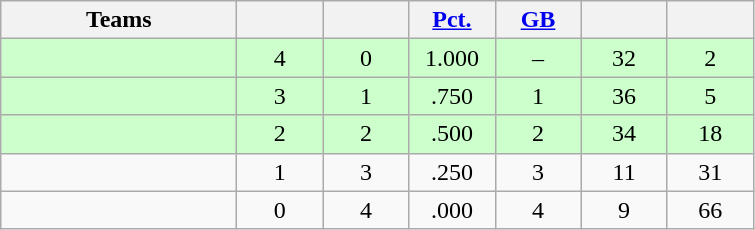<table class="wikitable" style="text-align:center;">
<tr>
<th width=150px>Teams</th>
<th width=50px></th>
<th width=50px></th>
<th width=50px><a href='#'>Pct.</a></th>
<th width=50px><a href='#'>GB</a></th>
<th width=50px></th>
<th width=50px></th>
</tr>
<tr bgcolor="ccffcc">
<td align=left></td>
<td>4</td>
<td>0</td>
<td>1.000</td>
<td>–</td>
<td>32</td>
<td>2</td>
</tr>
<tr bgcolor="ccffcc">
<td align=left></td>
<td>3</td>
<td>1</td>
<td>.750</td>
<td>1</td>
<td>36</td>
<td>5</td>
</tr>
<tr bgcolor="ccffcc">
<td align=left></td>
<td>2</td>
<td>2</td>
<td>.500</td>
<td>2</td>
<td>34</td>
<td>18</td>
</tr>
<tr>
<td align=left></td>
<td>1</td>
<td>3</td>
<td>.250</td>
<td>3</td>
<td>11</td>
<td>31</td>
</tr>
<tr>
<td align=left></td>
<td>0</td>
<td>4</td>
<td>.000</td>
<td>4</td>
<td>9</td>
<td>66</td>
</tr>
</table>
